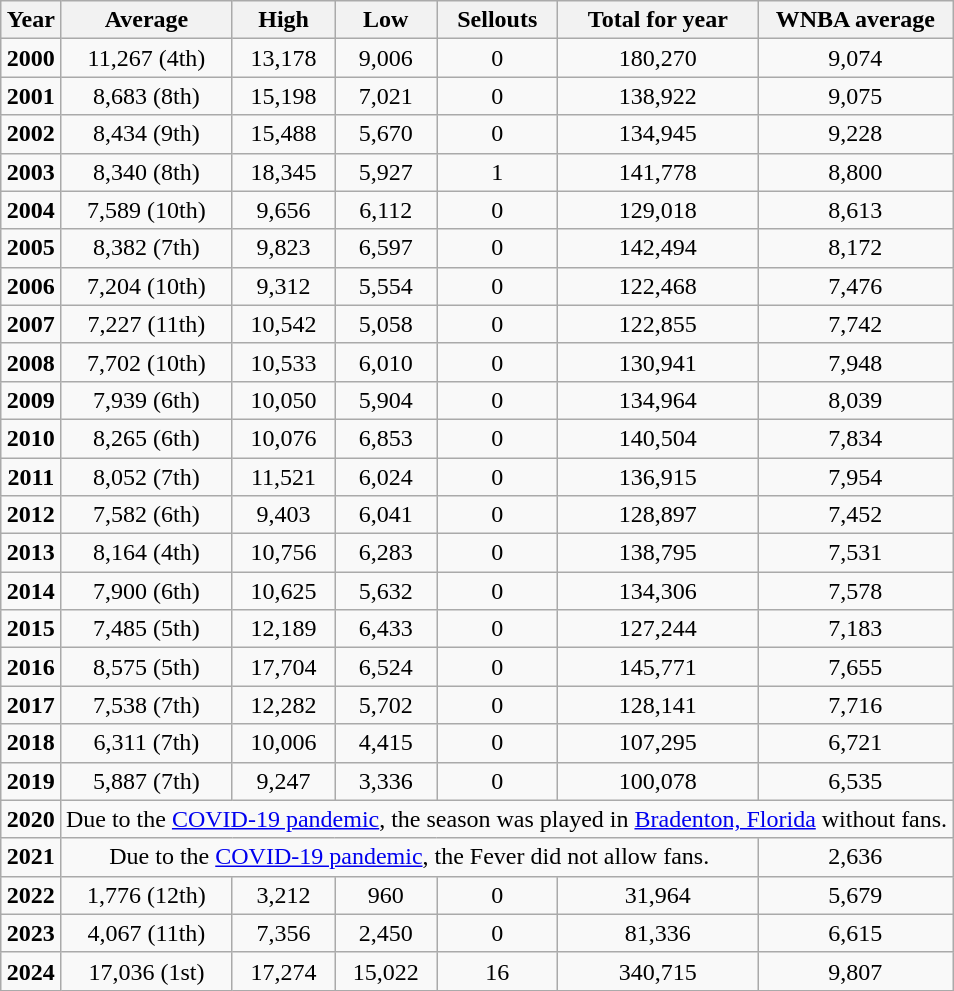<table class="wikitable sortable" style="text-align:center; margin:1.5em auto;">
<tr>
<th>Year</th>
<th>Average</th>
<th>High</th>
<th>Low</th>
<th>Sellouts</th>
<th>Total for year</th>
<th>WNBA average</th>
</tr>
<tr>
<td><strong>2000</strong></td>
<td>11,267 (4th)</td>
<td>13,178</td>
<td>9,006</td>
<td>0</td>
<td>180,270</td>
<td>9,074</td>
</tr>
<tr>
<td><strong>2001</strong></td>
<td>8,683 (8th)</td>
<td>15,198</td>
<td>7,021</td>
<td>0</td>
<td>138,922</td>
<td>9,075</td>
</tr>
<tr>
<td><strong>2002</strong></td>
<td>8,434 (9th)</td>
<td>15,488</td>
<td>5,670</td>
<td>0</td>
<td>134,945</td>
<td>9,228</td>
</tr>
<tr>
<td><strong>2003</strong></td>
<td>8,340 (8th)</td>
<td>18,345</td>
<td>5,927</td>
<td>1</td>
<td>141,778</td>
<td>8,800</td>
</tr>
<tr>
<td><strong>2004</strong></td>
<td>7,589 (10th)</td>
<td>9,656</td>
<td>6,112</td>
<td>0</td>
<td>129,018</td>
<td>8,613</td>
</tr>
<tr>
<td><strong>2005</strong></td>
<td>8,382 (7th)</td>
<td>9,823</td>
<td>6,597</td>
<td>0</td>
<td>142,494</td>
<td>8,172</td>
</tr>
<tr>
<td><strong>2006</strong></td>
<td>7,204 (10th)</td>
<td>9,312</td>
<td>5,554</td>
<td>0</td>
<td>122,468</td>
<td>7,476</td>
</tr>
<tr>
<td><strong>2007</strong></td>
<td>7,227 (11th)</td>
<td>10,542</td>
<td>5,058</td>
<td>0</td>
<td>122,855</td>
<td>7,742</td>
</tr>
<tr>
<td><strong>2008</strong></td>
<td>7,702 (10th)</td>
<td>10,533</td>
<td>6,010</td>
<td>0</td>
<td>130,941</td>
<td>7,948</td>
</tr>
<tr>
<td><strong>2009</strong></td>
<td>7,939 (6th)</td>
<td>10,050</td>
<td>5,904</td>
<td>0</td>
<td>134,964</td>
<td>8,039</td>
</tr>
<tr>
<td><strong>2010</strong></td>
<td>8,265 (6th)</td>
<td>10,076</td>
<td>6,853</td>
<td>0</td>
<td>140,504</td>
<td>7,834</td>
</tr>
<tr>
<td><strong>2011</strong></td>
<td>8,052 (7th)</td>
<td>11,521</td>
<td>6,024</td>
<td>0</td>
<td>136,915</td>
<td>7,954</td>
</tr>
<tr>
<td><strong>2012</strong></td>
<td>7,582 (6th)</td>
<td>9,403</td>
<td>6,041</td>
<td>0</td>
<td>128,897</td>
<td>7,452</td>
</tr>
<tr>
<td><strong>2013</strong></td>
<td>8,164 (4th)</td>
<td>10,756</td>
<td>6,283</td>
<td>0</td>
<td>138,795</td>
<td>7,531</td>
</tr>
<tr>
<td><strong>2014</strong></td>
<td>7,900 (6th)</td>
<td>10,625</td>
<td>5,632</td>
<td>0</td>
<td>134,306</td>
<td>7,578</td>
</tr>
<tr>
<td><strong>2015</strong></td>
<td>7,485 (5th)</td>
<td>12,189</td>
<td>6,433</td>
<td>0</td>
<td>127,244</td>
<td>7,183</td>
</tr>
<tr>
<td><strong>2016</strong></td>
<td>8,575 (5th)</td>
<td>17,704</td>
<td>6,524</td>
<td>0</td>
<td>145,771</td>
<td>7,655</td>
</tr>
<tr>
<td><strong>2017</strong></td>
<td>7,538 (7th)</td>
<td>12,282</td>
<td>5,702</td>
<td>0</td>
<td>128,141</td>
<td>7,716</td>
</tr>
<tr>
<td><strong>2018</strong></td>
<td>6,311 (7th)</td>
<td>10,006</td>
<td>4,415</td>
<td>0</td>
<td>107,295</td>
<td>6,721</td>
</tr>
<tr>
<td><strong>2019</strong></td>
<td>5,887 (7th)</td>
<td>9,247</td>
<td>3,336</td>
<td>0</td>
<td>100,078</td>
<td>6,535</td>
</tr>
<tr class="sortbottom">
<td><strong>2020</strong></td>
<td colspan=6>Due to the <a href='#'>COVID-19 pandemic</a>, the season was played in <a href='#'>Bradenton, Florida</a> without fans.</td>
</tr>
<tr class="sortbottom">
<td><strong>2021</strong></td>
<td colspan=5>Due to the <a href='#'>COVID-19 pandemic</a>, the Fever did not allow fans.</td>
<td>2,636</td>
</tr>
<tr>
<td><strong>2022</strong></td>
<td>1,776 (12th)</td>
<td>3,212</td>
<td>960</td>
<td>0</td>
<td>31,964</td>
<td>5,679</td>
</tr>
<tr>
<td><strong>2023</strong></td>
<td>4,067 (11th)</td>
<td>7,356</td>
<td>2,450</td>
<td>0</td>
<td>81,336</td>
<td>6,615</td>
</tr>
<tr>
<td><strong>2024</strong></td>
<td>17,036 (1st)</td>
<td>17,274</td>
<td>15,022</td>
<td>16</td>
<td>340,715</td>
<td>9,807</td>
</tr>
</table>
